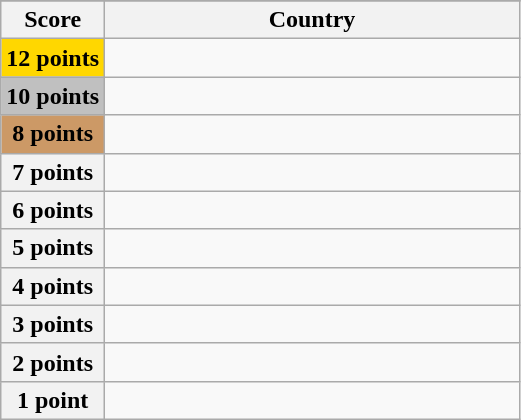<table class="wikitable">
<tr>
</tr>
<tr>
<th scope="col" width="20%">Score</th>
<th scope="col">Country</th>
</tr>
<tr>
<th scope="row" style="background:gold">12 points</th>
<td></td>
</tr>
<tr>
<th scope="row" style="background:silver">10 points</th>
<td></td>
</tr>
<tr>
<th scope="row" style="background:#CC9966">8 points</th>
<td></td>
</tr>
<tr>
<th scope="row">7 points</th>
<td></td>
</tr>
<tr>
<th scope="row">6 points</th>
<td></td>
</tr>
<tr>
<th scope="row">5 points</th>
<td></td>
</tr>
<tr>
<th scope="row">4 points</th>
<td></td>
</tr>
<tr>
<th scope="row">3 points</th>
<td></td>
</tr>
<tr>
<th scope="row">2 points</th>
<td></td>
</tr>
<tr>
<th scope="row">1 point</th>
<td></td>
</tr>
</table>
